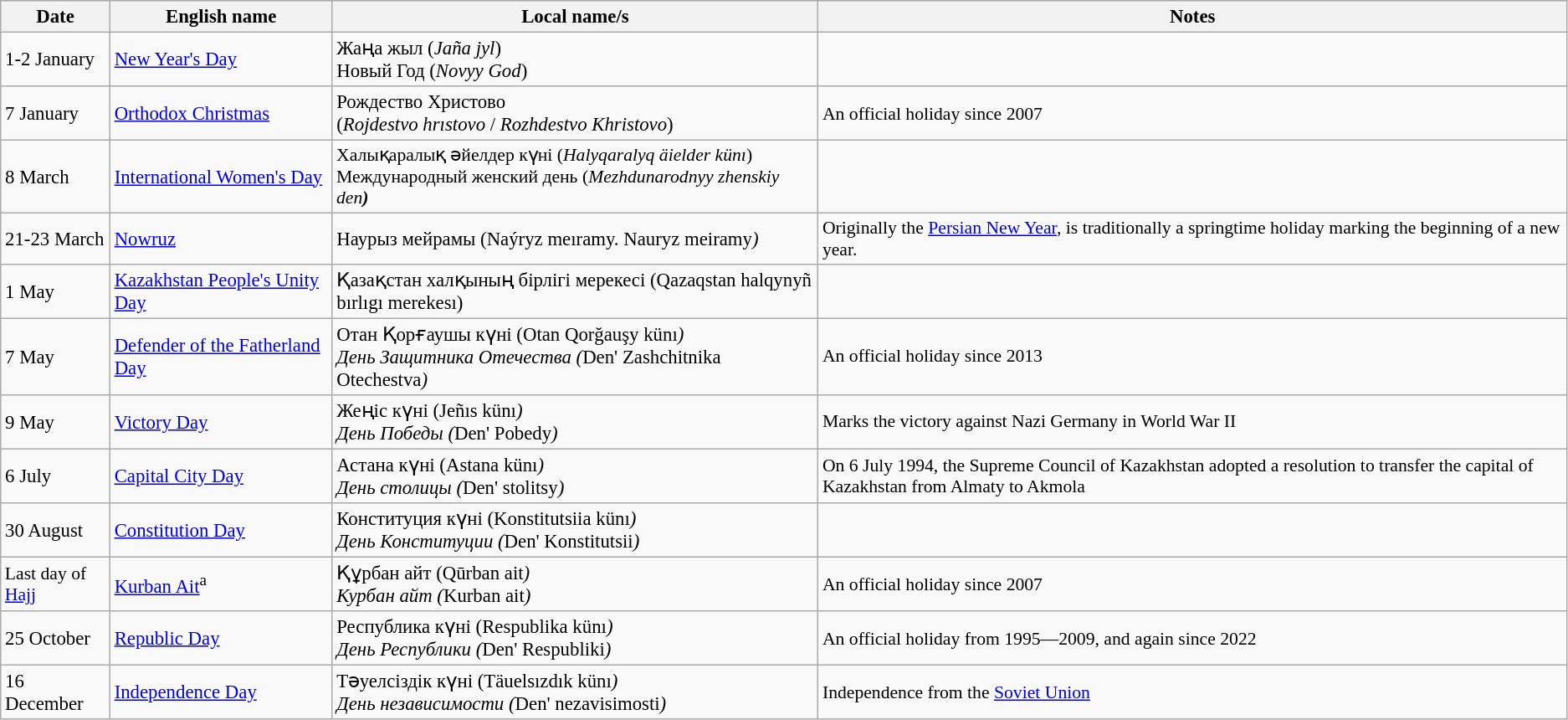<table class="wikitable" style="font-size:95%;">
<tr style="background:#efefef;">
<th style="width:80px;">Date</th>
<th style="width:170px;">English name</th>
<th>Local name/s</th>
<th>Notes</th>
</tr>
<tr>
<td>1-2 January</td>
<td><a href='#'>New Year's Day</a></td>
<td>Жаңа жыл (<em>Jaña jyl</em>)<br>Новый Год (<em>Novyy God</em>)</td>
<td style="font-size:95%;"></td>
</tr>
<tr>
<td>7 January</td>
<td><a href='#'>Orthodox Christmas</a></td>
<td>Рождество Христово<br>(<em>Rojdestvo hrıstovo</em> / <em>Rozhdestvo Khristovo</em>)</td>
<td style="font-size:95%;">An official holiday since 2007</td>
</tr>
<tr>
<td>8 March</td>
<td><a href='#'>International Women's Day</a></td>
<td style="font-size:95%;">Халықаралық әйелдер күні (<em>Halyqaralyq äielder künı</em>)<br>Международный женский день (<em>Mezhdunarodnyy zhenskiy den<strong>)</td>
<td style="font-size:95%;"></td>
</tr>
<tr>
<td>21-23 March</td>
<td><a href='#'>Nowruz</a></td>
<td>Наурыз мейрамы (</em>Naýryz meıramy. Nauryz meiramy<em>)</td>
<td style="font-size:95%;">Originally the <a href='#'>Persian New Year</a>, is traditionally a springtime holiday marking the beginning of a new year.</td>
</tr>
<tr>
<td>1 May</td>
<td><a href='#'>Kazakhstan People's Unity Day</a></td>
<td>Қазақстан халқының бірлігі мерекесі (</em>Qazaqstan halqynyñ bırlıgı merekesı)<em><br></td>
<td style="font-size:95%;"></td>
</tr>
<tr>
<td>7 May</td>
<td><a href='#'>Defender of the Fatherland Day</a></td>
<td>Отан Қорғаушы күні (</em>Otan Qorğauşy künı<em>)<br>День Защитника Отечества (</em>Den' Zashchitnika Otechestva<em>)</td>
<td style="font-size:95%;">An official holiday since 2013</td>
</tr>
<tr>
<td>9 May</td>
<td><a href='#'>Victory Day</a></td>
<td>Жеңіс күні (</em>Jeñıs künı<em>)<br>День Победы (</em>Den' Pobedy<em>)</td>
<td style="font-size:95%;">Marks the victory against Nazi Germany in World War II</td>
</tr>
<tr>
<td>6 July</td>
<td><a href='#'>Capital City Day</a></td>
<td>Астана күні (</em>Astana künı<em>)<br>День столицы (</em>Den' stolitsy<em>)</td>
<td style="font-size:95%;">On 6 July 1994, the Supreme Council of Kazakhstan adopted a resolution to transfer the capital of Kazakhstan from Almaty to Akmola</td>
</tr>
<tr>
<td>30 August</td>
<td><a href='#'>Constitution Day</a></td>
<td>Конституция күні (</em>Konstitutsiia künı<em>)<br>День Конституции (</em>Den' Konstitutsii<em>)</td>
<td style="font-size:95%;"></td>
</tr>
<tr>
<td style="font-size:95%;">Last day of <a href='#'>Hajj</a><br></td>
<td><a href='#'>Kurban Ait</a><sup>a</sup></td>
<td>Құрбан айт (</em>Qūrban ait<em>)<br>Курбан айт (</em>Kurban ait<em>)</td>
<td style="font-size:95%;">An official holiday since 2007</td>
</tr>
<tr>
<td>25 October</td>
<td><a href='#'>Republic Day</a></td>
<td>Республика күні (</em>Respublika künı<em>)<br>День Республики (</em>Den' Respubliki<em>)</td>
<td style="font-size:95%;">An official holiday from 1995—2009, and again since 2022</td>
</tr>
<tr>
<td>16 December</td>
<td><a href='#'>Independence Day</a></td>
<td>Тәуелсіздік күні (</em>Täuelsızdık künı<em>)<br>День независимости (</em>Den' nezavisimosti<em>)</td>
<td style="font-size:95%;">Independence from the <a href='#'>Soviet Union</a></td>
</tr>
</table>
